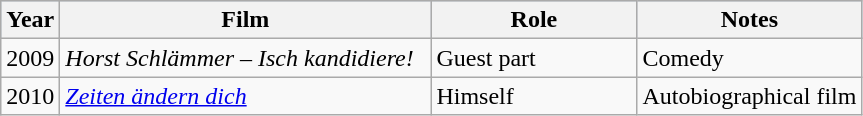<table class="wikitable">
<tr style="background:#b0c4de; text-align:center;">
<th>Year</th>
<th style="width:240px;">Film</th>
<th style="width:130px;">Role</th>
<th>Notes</th>
</tr>
<tr>
<td>2009</td>
<td><em>Horst Schlämmer – Isch kandidiere!</em></td>
<td>Guest part</td>
<td>Comedy</td>
</tr>
<tr>
<td>2010</td>
<td><em><a href='#'>Zeiten ändern dich</a></em></td>
<td>Himself</td>
<td>Autobiographical film</td>
</tr>
</table>
